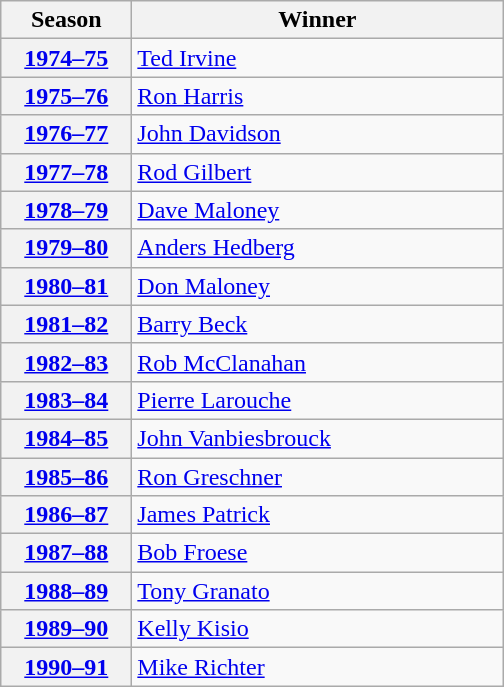<table class="wikitable">
<tr>
<th scope="col" style="width:5em">Season</th>
<th scope="col" style="width:15em">Winner</th>
</tr>
<tr>
<th scope="row"><a href='#'>1974–75</a></th>
<td><a href='#'>Ted Irvine</a></td>
</tr>
<tr>
<th scope="row"><a href='#'>1975–76</a></th>
<td><a href='#'>Ron Harris</a></td>
</tr>
<tr>
<th scope="row"><a href='#'>1976–77</a></th>
<td><a href='#'>John Davidson</a></td>
</tr>
<tr>
<th scope="row"><a href='#'>1977–78</a></th>
<td><a href='#'>Rod Gilbert</a></td>
</tr>
<tr>
<th scope="row"><a href='#'>1978–79</a></th>
<td><a href='#'>Dave Maloney</a></td>
</tr>
<tr>
<th scope="row"><a href='#'>1979–80</a></th>
<td><a href='#'>Anders Hedberg</a></td>
</tr>
<tr>
<th scope="row"><a href='#'>1980–81</a></th>
<td><a href='#'>Don Maloney</a></td>
</tr>
<tr>
<th scope="row"><a href='#'>1981–82</a></th>
<td><a href='#'>Barry Beck</a></td>
</tr>
<tr>
<th scope="row"><a href='#'>1982–83</a></th>
<td><a href='#'>Rob McClanahan</a></td>
</tr>
<tr>
<th scope="row"><a href='#'>1983–84</a></th>
<td><a href='#'>Pierre Larouche</a></td>
</tr>
<tr>
<th scope="row"><a href='#'>1984–85</a></th>
<td><a href='#'>John Vanbiesbrouck</a></td>
</tr>
<tr>
<th scope="row"><a href='#'>1985–86</a></th>
<td><a href='#'>Ron Greschner</a></td>
</tr>
<tr>
<th scope="row"><a href='#'>1986–87</a></th>
<td><a href='#'>James Patrick</a></td>
</tr>
<tr>
<th scope="row"><a href='#'>1987–88</a></th>
<td><a href='#'>Bob Froese</a></td>
</tr>
<tr>
<th scope="row"><a href='#'>1988–89</a></th>
<td><a href='#'>Tony Granato</a></td>
</tr>
<tr>
<th scope="row"><a href='#'>1989–90</a></th>
<td><a href='#'>Kelly Kisio</a></td>
</tr>
<tr>
<th scope="row"><a href='#'>1990–91</a></th>
<td><a href='#'>Mike Richter</a></td>
</tr>
</table>
